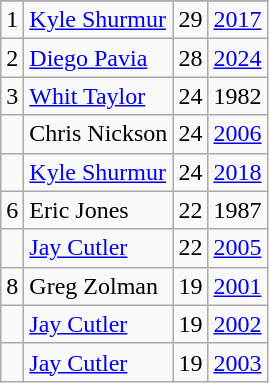<table class="wikitable">
<tr>
</tr>
<tr>
<td>1</td>
<td><a href='#'>Kyle Shurmur</a></td>
<td><abbr>29</abbr></td>
<td><a href='#'>2017</a></td>
</tr>
<tr>
<td>2</td>
<td><a href='#'>Diego Pavia</a></td>
<td><abbr>28</abbr></td>
<td><a href='#'>2024</a></td>
</tr>
<tr>
<td>3</td>
<td><a href='#'>Whit Taylor</a></td>
<td><abbr>24</abbr></td>
<td>1982</td>
</tr>
<tr>
<td></td>
<td>Chris Nickson</td>
<td><abbr>24</abbr></td>
<td><a href='#'>2006</a></td>
</tr>
<tr>
<td></td>
<td><a href='#'>Kyle Shurmur</a></td>
<td><abbr>24</abbr></td>
<td><a href='#'>2018</a></td>
</tr>
<tr>
<td>6</td>
<td>Eric Jones</td>
<td><abbr>22</abbr></td>
<td>1987</td>
</tr>
<tr>
<td></td>
<td><a href='#'>Jay Cutler</a></td>
<td><abbr>22</abbr></td>
<td><a href='#'>2005</a></td>
</tr>
<tr>
<td>8</td>
<td>Greg Zolman</td>
<td><abbr>19</abbr></td>
<td><a href='#'>2001</a></td>
</tr>
<tr>
<td></td>
<td><a href='#'>Jay Cutler</a></td>
<td><abbr>19</abbr></td>
<td><a href='#'>2002</a></td>
</tr>
<tr>
<td></td>
<td><a href='#'>Jay Cutler</a></td>
<td><abbr>19</abbr></td>
<td><a href='#'>2003</a></td>
</tr>
</table>
